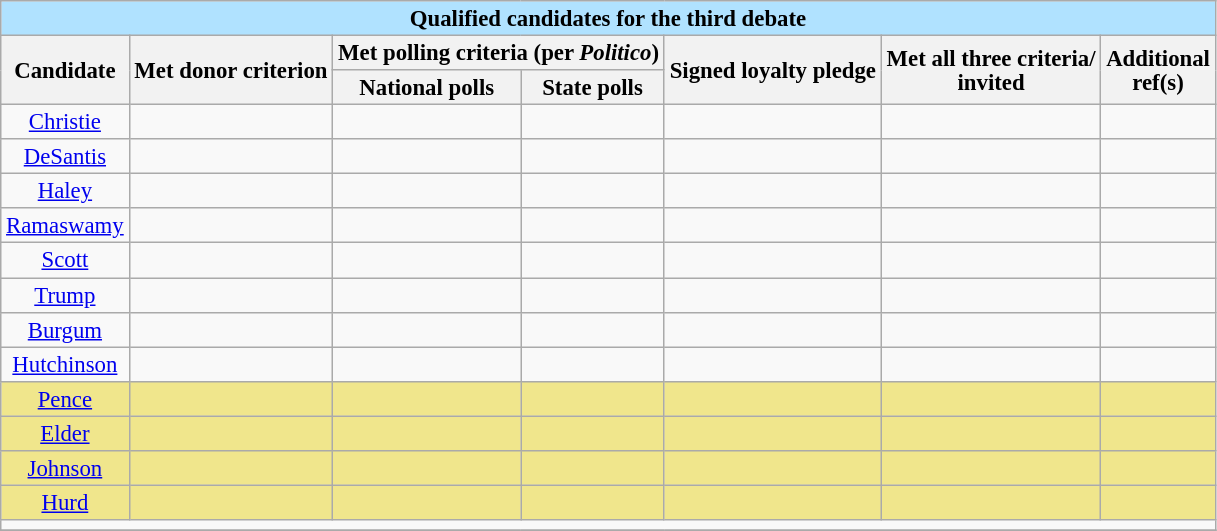<table class="wikitable sortable collapsible" style="text-align:center;font-size:95%;line-height:16px;">
<tr>
<td colspan="8" style="color:black; vertical-align:top; text-align:center; background-color:#B0E2FF;" class="table-no"><strong>Qualified candidates for the third debate</strong></td>
</tr>
<tr>
<th rowspan=2>Candidate</th>
<th rowspan=2>Met donor criterion</th>
<th colspan=2>Met polling criteria (per <em>Politico</em>)</th>
<th rowspan=2>Signed loyalty pledge</th>
<th rowspan=2>Met all three criteria/<br>invited</th>
<th rowspan=2 class="unsortable">Additional<br>ref(s)</th>
</tr>
<tr>
<th>National polls</th>
<th>State polls</th>
</tr>
<tr>
<td><a href='#'>Christie</a></td>
<td></td>
<td><br></td>
<td><br></td>
<td></td>
<td></td>
<td></td>
</tr>
<tr>
<td><a href='#'>DeSantis</a></td>
<td></td>
<td><br></td>
<td><br></td>
<td></td>
<td></td>
<td></td>
</tr>
<tr>
<td><a href='#'>Haley</a></td>
<td></td>
<td><br></td>
<td><br></td>
<td></td>
<td></td>
<td></td>
</tr>
<tr>
<td><a href='#'>Ramaswamy</a></td>
<td></td>
<td><br></td>
<td><br></td>
<td></td>
<td></td>
<td></td>
</tr>
<tr>
<td><a href='#'>Scott</a></td>
<td></td>
<td><br></td>
<td><br></td>
<td></td>
<td></td>
<td></td>
</tr>
<tr>
<td><a href='#'>Trump</a></td>
<td></td>
<td><br></td>
<td><br></td>
<td></td>
<td></td>
<td></td>
</tr>
<tr>
<td><a href='#'>Burgum</a></td>
<td></td>
<td><br></td>
<td><br></td>
<td></td>
<td></td>
<td></td>
</tr>
<tr>
<td><a href='#'>Hutchinson</a></td>
<td><br></td>
<td><br></td>
<td><br></td>
<td></td>
<td></td>
<td></td>
</tr>
<tr style="background:#f0e68c;">
<td><a href='#'>Pence</a></td>
<td><br></td>
<td><br></td>
<td><br></td>
<td></td>
<td></td>
<td></td>
</tr>
<tr style="background:#f0e68c;">
<td><a href='#'>Elder</a></td>
<td><br></td>
<td><br></td>
<td><br></td>
<td></td>
<td></td>
<td></td>
</tr>
<tr style="background:#f0e68c;">
<td><a href='#'>Johnson</a></td>
<td><br></td>
<td><br></td>
<td><br></td>
<td></td>
<td></td>
<td></td>
</tr>
<tr style="background:#f0e68c;">
<td><a href='#'>Hurd</a></td>
<td><br></td>
<td><br></td>
<td><br></td>
<td></td>
<td></td>
<td></td>
</tr>
<tr>
<td colspan="8" class="table-no" style="text-align:left;"></td>
</tr>
<tr>
</tr>
</table>
